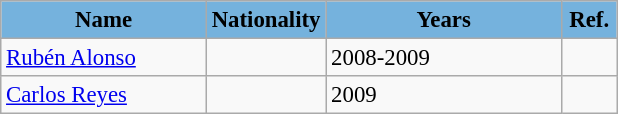<table class="wikitable" style="text-align:left; font-size:95%;">
<tr>
<th style="background:#75b2dd; width:130px;"><span>Name</span></th>
<th style="background:#75b2dd; width:60px;"><span>Nationality</span></th>
<th style="background:#75b2dd; width:150px;"><span>Years</span></th>
<th style="background:#75b2dd; width:30px;"><span>Ref.</span></th>
</tr>
<tr>
<td><a href='#'>Rubén Alonso</a></td>
<td></td>
<td>2008-2009</td>
<td></td>
</tr>
<tr>
<td><a href='#'>Carlos Reyes</a></td>
<td></td>
<td>2009</td>
<td></td>
</tr>
</table>
